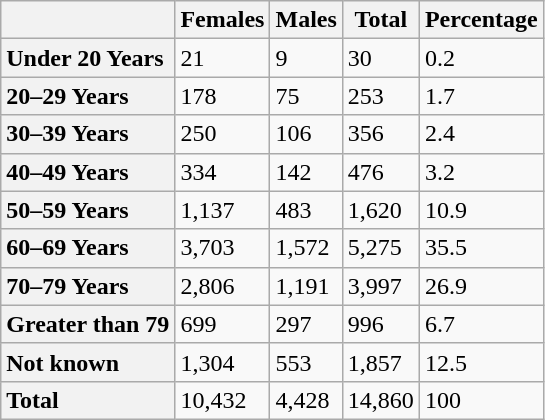<table class="wikitable">
<tr>
<th scope="col" Age Group></th>
<th scope="col">Females</th>
<th scope="col">Males</th>
<th scope="col">Total</th>
<th scope="col">Percentage</th>
</tr>
<tr>
<th scope="row" style="text-align: left;">Under 20 Years</th>
<td>21</td>
<td>9</td>
<td>30</td>
<td>0.2</td>
</tr>
<tr>
<th scope="row" style="text-align: left;">20–29 Years</th>
<td>178</td>
<td>75</td>
<td>253</td>
<td>1.7</td>
</tr>
<tr>
<th scope="row" style="text-align: left;">30–39 Years</th>
<td>250</td>
<td>106</td>
<td>356</td>
<td>2.4</td>
</tr>
<tr>
<th scope="row" style="text-align: left;">40–49 Years</th>
<td>334</td>
<td>142</td>
<td>476</td>
<td>3.2</td>
</tr>
<tr>
<th scope="row" style="text-align: left;">50–59 Years</th>
<td>1,137</td>
<td>483</td>
<td>1,620</td>
<td>10.9</td>
</tr>
<tr>
<th scope="row" style="text-align: left;">60–69 Years</th>
<td>3,703</td>
<td>1,572</td>
<td>5,275</td>
<td>35.5</td>
</tr>
<tr>
<th scope="row" style="text-align: left;">70–79 Years</th>
<td>2,806</td>
<td>1,191</td>
<td>3,997</td>
<td>26.9</td>
</tr>
<tr>
<th scope="row" style="text-align: left;">Greater than 79</th>
<td>699</td>
<td>297</td>
<td>996</td>
<td>6.7</td>
</tr>
<tr>
<th scope="row" style="text-align: left;">Not known</th>
<td>1,304</td>
<td>553</td>
<td>1,857</td>
<td>12.5</td>
</tr>
<tr>
<th scope="row" style="text-align: left;">Total</th>
<td>10,432</td>
<td>4,428</td>
<td>14,860</td>
<td>100</td>
</tr>
</table>
